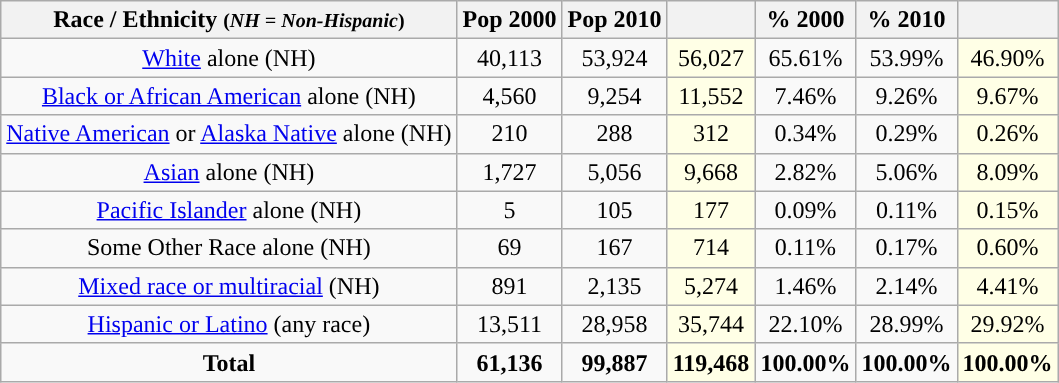<table class="wikitable" style="text-align:center;">
<tr>
<th>Race / Ethnicity <small>(<em>NH = Non-Hispanic</em>)</small></th>
<th>Pop 2000</th>
<th>Pop 2010</th>
<th></th>
<th>% 2000</th>
<th>% 2010</th>
<th></th>
</tr>
<tr>
<td><a href='#'>White</a> alone (NH)</td>
<td>40,113</td>
<td>53,924</td>
<td style='background: #ffffe6;'>56,027</td>
<td>65.61%</td>
<td>53.99%</td>
<td style='background: #ffffe6;'>46.90%</td>
</tr>
<tr>
<td><a href='#'>Black or African American</a> alone (NH)</td>
<td>4,560</td>
<td>9,254</td>
<td style='background: #ffffe6;'>11,552</td>
<td>7.46%</td>
<td>9.26%</td>
<td style='background: #ffffe6;'>9.67%</td>
</tr>
<tr>
<td><a href='#'>Native American</a> or <a href='#'>Alaska Native</a> alone (NH)</td>
<td>210</td>
<td>288</td>
<td style='background: #ffffe6;'>312</td>
<td>0.34%</td>
<td>0.29%</td>
<td style='background: #ffffe6;'>0.26%</td>
</tr>
<tr>
<td><a href='#'>Asian</a> alone (NH)</td>
<td>1,727</td>
<td>5,056</td>
<td style='background: #ffffe6;'>9,668</td>
<td>2.82%</td>
<td>5.06%</td>
<td style='background: #ffffe6;'>8.09%</td>
</tr>
<tr>
<td><a href='#'>Pacific Islander</a> alone (NH)</td>
<td>5</td>
<td>105</td>
<td style='background: #ffffe6;'>177</td>
<td>0.09%</td>
<td>0.11%</td>
<td style='background: #ffffe6;'>0.15%</td>
</tr>
<tr>
<td>Some Other Race alone (NH)</td>
<td>69</td>
<td>167</td>
<td style='background: #ffffe6;'>714</td>
<td>0.11%</td>
<td>0.17%</td>
<td style='background: #ffffe6;'>0.60%</td>
</tr>
<tr>
<td><a href='#'>Mixed race or multiracial</a> (NH)</td>
<td>891</td>
<td>2,135</td>
<td style='background: #ffffe6;'>5,274</td>
<td>1.46%</td>
<td>2.14%</td>
<td style='background: #ffffe6;'>4.41%</td>
</tr>
<tr>
<td><a href='#'>Hispanic or Latino</a> (any race)</td>
<td>13,511</td>
<td>28,958</td>
<td style='background: #ffffe6;'>35,744</td>
<td>22.10%</td>
<td>28.99%</td>
<td style='background: #ffffe6;'>29.92%</td>
</tr>
<tr>
<td><strong>Total</strong></td>
<td><strong>61,136</strong></td>
<td><strong>99,887</strong></td>
<td style='background: #ffffe6;'><strong>119,468</strong></td>
<td><strong>100.00%</strong></td>
<td><strong>100.00%</strong></td>
<td style='background: #ffffe6;'><strong>100.00%</strong></td>
</tr>
</table>
